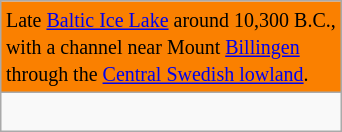<table class="wikitable" align="right">
<tr>
<td style="background:#FA8000"><small>Late <a href='#'>Baltic Ice Lake</a> around 10,300 B.C.,</small><br><small>with a channel near Mount <a href='#'>Billingen</a></small><br><small> through the <a href='#'>Central Swedish lowland</a>.</small></td>
</tr>
<tr ---->
<td align="center"><div><br> 



</div></td>
</tr>
</table>
